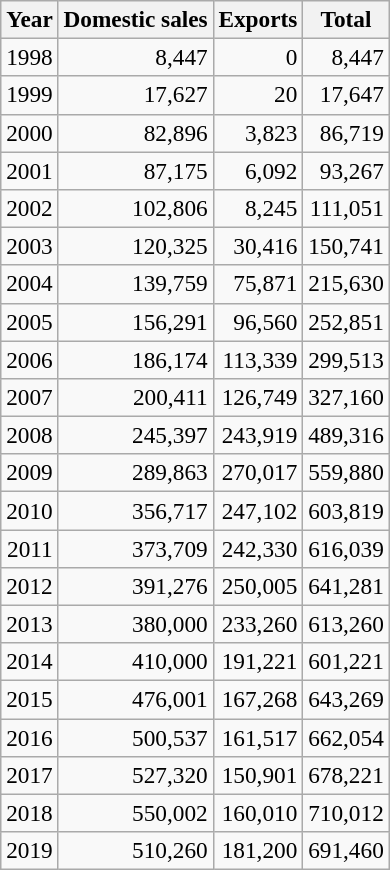<table class="wikitable sortable" style="margin:1em auto; font-size:97%; text-align:right;">
<tr>
<th>Year</th>
<th>Domestic sales</th>
<th>Exports</th>
<th>Total</th>
</tr>
<tr>
<td>1998</td>
<td>8,447</td>
<td>0</td>
<td>8,447</td>
</tr>
<tr>
<td>1999</td>
<td>17,627</td>
<td>20</td>
<td>17,647</td>
</tr>
<tr>
<td>2000</td>
<td>82,896</td>
<td>3,823</td>
<td>86,719</td>
</tr>
<tr>
<td>2001</td>
<td>87,175</td>
<td>6,092</td>
<td>93,267</td>
</tr>
<tr>
<td>2002</td>
<td>102,806</td>
<td>8,245</td>
<td>111,051</td>
</tr>
<tr>
<td>2003</td>
<td>120,325</td>
<td>30,416</td>
<td>150,741</td>
</tr>
<tr>
<td>2004</td>
<td>139,759</td>
<td>75,871</td>
<td>215,630</td>
</tr>
<tr>
<td>2005</td>
<td>156,291</td>
<td>96,560</td>
<td>252,851</td>
</tr>
<tr>
<td>2006</td>
<td>186,174</td>
<td>113,339</td>
<td>299,513</td>
</tr>
<tr>
<td>2007</td>
<td>200,411</td>
<td>126,749</td>
<td>327,160</td>
</tr>
<tr>
<td>2008</td>
<td>245,397</td>
<td>243,919</td>
<td>489,316</td>
</tr>
<tr>
<td>2009</td>
<td>289,863</td>
<td>270,017</td>
<td>559,880</td>
</tr>
<tr>
<td>2010</td>
<td>356,717</td>
<td>247,102</td>
<td>603,819</td>
</tr>
<tr>
<td>2011</td>
<td>373,709</td>
<td>242,330</td>
<td>616,039</td>
</tr>
<tr>
<td>2012</td>
<td>391,276</td>
<td>250,005</td>
<td>641,281</td>
</tr>
<tr>
<td>2013</td>
<td>380,000</td>
<td>233,260</td>
<td>613,260</td>
</tr>
<tr>
<td>2014</td>
<td>410,000</td>
<td>191,221</td>
<td>601,221</td>
</tr>
<tr>
<td>2015</td>
<td>476,001</td>
<td>167,268</td>
<td>643,269</td>
</tr>
<tr>
<td>2016</td>
<td>500,537</td>
<td>161,517</td>
<td>662,054</td>
</tr>
<tr>
<td>2017</td>
<td>527,320</td>
<td>150,901</td>
<td>678,221</td>
</tr>
<tr>
<td>2018</td>
<td>550,002</td>
<td>160,010</td>
<td>710,012</td>
</tr>
<tr>
<td>2019</td>
<td>510,260</td>
<td>181,200</td>
<td>691,460<br></td>
</tr>
</table>
